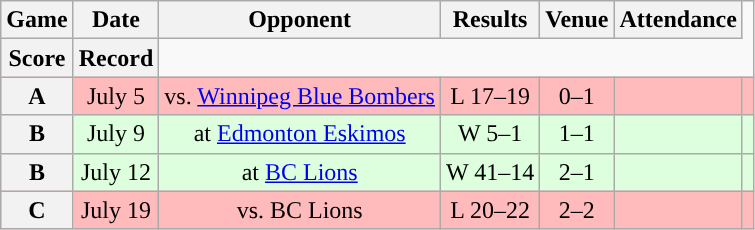<table class="wikitable" style="text-align:center">
<tr>
<th>Game</th>
<th>Date</th>
<th>Opponent</th>
<th>Results</th>
<th>Venue</th>
<th>Attendance</th>
</tr>
<tr>
<th>Score</th>
<th>Record</th>
</tr>
<tr style="background:#ffbbbb">
<th>A</th>
<td>July 5</td>
<td>vs. <a href='#'>Winnipeg Blue Bombers</a></td>
<td>L 17–19</td>
<td>0–1</td>
<td></td>
<td></td>
</tr>
<tr style="background:#ddffdd">
<th>B</th>
<td>July 9</td>
<td>at <a href='#'>Edmonton Eskimos</a></td>
<td>W 5–1</td>
<td>1–1</td>
<td></td>
<td></td>
</tr>
<tr style="background:#ddffdd">
<th>B</th>
<td>July 12</td>
<td>at <a href='#'>BC Lions</a></td>
<td>W 41–14</td>
<td>2–1</td>
<td></td>
<td></td>
</tr>
<tr style="background:#ffbbbb">
<th>C</th>
<td>July 19</td>
<td>vs. BC Lions</td>
<td>L 20–22</td>
<td>2–2</td>
<td></td>
<td></td>
</tr>
</table>
